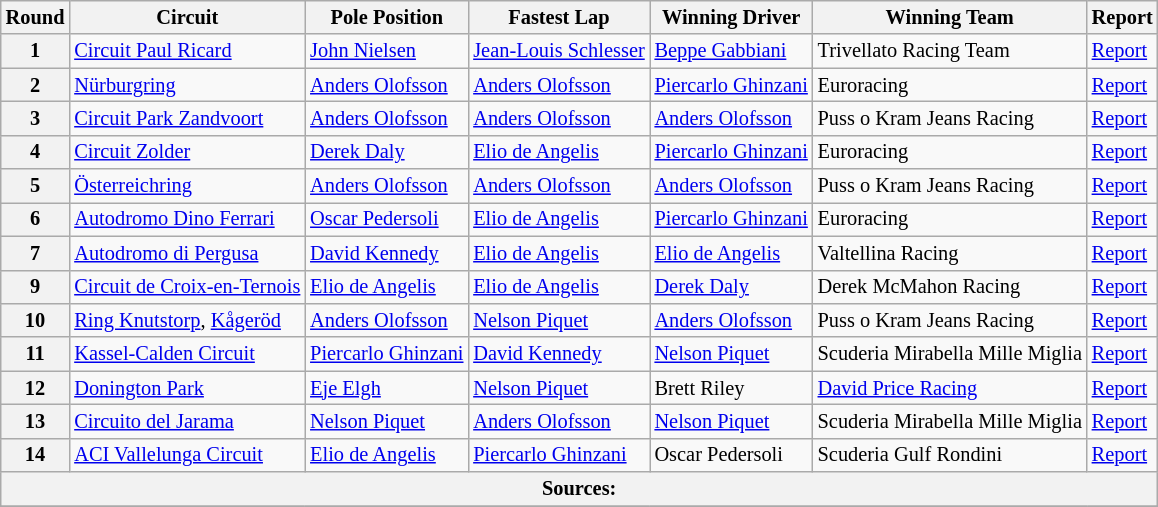<table class="wikitable" style="font-size: 85%;">
<tr>
<th colspan="2">Round</th>
<th>Circuit</th>
<th>Pole Position</th>
<th>Fastest Lap</th>
<th>Winning Driver</th>
<th>Winning Team</th>
<th>Report</th>
</tr>
<tr>
<th colspan="2">1</th>
<td> <a href='#'>Circuit Paul Ricard</a></td>
<td> <a href='#'>John Nielsen</a></td>
<td> <a href='#'>Jean-Louis Schlesser</a></td>
<td> <a href='#'>Beppe Gabbiani</a></td>
<td>Trivellato Racing Team</td>
<td><a href='#'>Report</a></td>
</tr>
<tr>
<th colspan="2">2</th>
<td> <a href='#'>Nürburgring</a></td>
<td> <a href='#'>Anders Olofsson</a></td>
<td> <a href='#'>Anders Olofsson</a></td>
<td> <a href='#'>Piercarlo Ghinzani</a></td>
<td>Euroracing</td>
<td><a href='#'>Report</a></td>
</tr>
<tr>
<th colspan="2">3</th>
<td> <a href='#'>Circuit Park Zandvoort</a></td>
<td> <a href='#'>Anders Olofsson</a></td>
<td> <a href='#'>Anders Olofsson</a></td>
<td> <a href='#'>Anders Olofsson</a></td>
<td>Puss o Kram Jeans Racing</td>
<td><a href='#'>Report</a></td>
</tr>
<tr>
<th colspan="2">4</th>
<td> <a href='#'>Circuit Zolder</a></td>
<td> <a href='#'>Derek Daly</a></td>
<td> <a href='#'>Elio de Angelis</a></td>
<td> <a href='#'>Piercarlo Ghinzani</a></td>
<td>Euroracing</td>
<td><a href='#'>Report</a></td>
</tr>
<tr>
<th colspan="2">5</th>
<td> <a href='#'>Österreichring</a></td>
<td> <a href='#'>Anders Olofsson</a></td>
<td> <a href='#'>Anders Olofsson</a></td>
<td> <a href='#'>Anders Olofsson</a></td>
<td>Puss o Kram Jeans Racing</td>
<td><a href='#'>Report</a></td>
</tr>
<tr>
<th colspan="2">6</th>
<td> <a href='#'>Autodromo Dino Ferrari</a></td>
<td> <a href='#'>Oscar Pedersoli</a></td>
<td> <a href='#'>Elio de Angelis</a></td>
<td> <a href='#'>Piercarlo Ghinzani</a></td>
<td>Euroracing</td>
<td><a href='#'>Report</a></td>
</tr>
<tr>
<th colspan="2">7</th>
<td> <a href='#'>Autodromo di Pergusa</a></td>
<td> <a href='#'>David Kennedy</a></td>
<td> <a href='#'>Elio de Angelis</a></td>
<td> <a href='#'>Elio de Angelis</a></td>
<td>Valtellina Racing</td>
<td><a href='#'>Report</a></td>
</tr>
<tr>
<th colspan="2">9</th>
<td> <a href='#'>Circuit de Croix-en-Ternois</a></td>
<td> <a href='#'>Elio de Angelis</a></td>
<td> <a href='#'>Elio de Angelis</a></td>
<td> <a href='#'>Derek Daly</a></td>
<td>Derek McMahon Racing</td>
<td><a href='#'>Report</a></td>
</tr>
<tr>
<th colspan="2">10</th>
<td> <a href='#'>Ring Knutstorp</a>, <a href='#'>Kågeröd</a></td>
<td> <a href='#'>Anders Olofsson</a></td>
<td> <a href='#'>Nelson Piquet</a></td>
<td> <a href='#'>Anders Olofsson</a></td>
<td>Puss o Kram Jeans Racing</td>
<td><a href='#'>Report</a></td>
</tr>
<tr>
<th colspan="2">11</th>
<td> <a href='#'>Kassel-Calden Circuit</a></td>
<td> <a href='#'>Piercarlo Ghinzani</a></td>
<td> <a href='#'>David Kennedy</a></td>
<td> <a href='#'>Nelson Piquet</a></td>
<td>Scuderia Mirabella Mille Miglia</td>
<td><a href='#'>Report</a></td>
</tr>
<tr>
<th colspan="2">12</th>
<td> <a href='#'>Donington Park</a></td>
<td> <a href='#'>Eje Elgh</a></td>
<td> <a href='#'>Nelson Piquet</a></td>
<td> Brett Riley</td>
<td><a href='#'>David Price Racing</a></td>
<td><a href='#'>Report</a></td>
</tr>
<tr>
<th colspan="2">13</th>
<td> <a href='#'>Circuito del Jarama</a></td>
<td> <a href='#'>Nelson Piquet</a></td>
<td> <a href='#'>Anders Olofsson</a></td>
<td> <a href='#'>Nelson Piquet</a></td>
<td>Scuderia Mirabella Mille Miglia</td>
<td><a href='#'>Report</a></td>
</tr>
<tr>
<th colspan="2">14</th>
<td> <a href='#'>ACI Vallelunga Circuit</a></td>
<td> <a href='#'>Elio de Angelis</a></td>
<td> <a href='#'>Piercarlo Ghinzani</a></td>
<td> Oscar Pedersoli</td>
<td>Scuderia Gulf Rondini</td>
<td><a href='#'>Report</a></td>
</tr>
<tr>
<th colspan="9">Sources:</th>
</tr>
<tr>
</tr>
</table>
